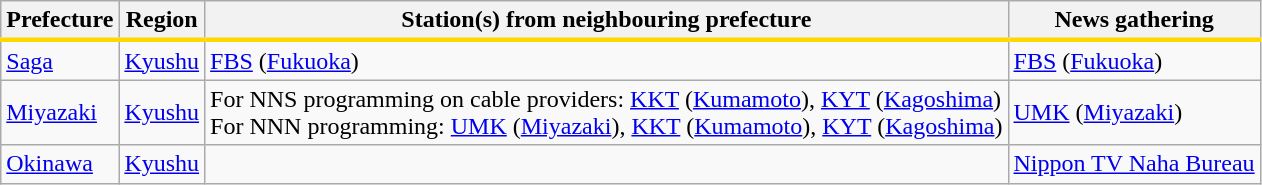<table class="wikitable sortable">
<tr>
<th style="border-bottom:3px solid #FFD800;">Prefecture</th>
<th style="border-bottom:3px solid #FFD800;">Region</th>
<th class="unsortable" style="border-bottom:3px solid #FFD800;">Station(s) from neighbouring prefecture</th>
<th class="unsortable" style="border-bottom:3px solid #FFD800;">News gathering</th>
</tr>
<tr>
<td><a href='#'>Saga</a></td>
<td><a href='#'>Kyushu</a></td>
<td><a href='#'>FBS</a> (<a href='#'>Fukuoka</a>)</td>
<td><a href='#'>FBS</a> (<a href='#'>Fukuoka</a>)</td>
</tr>
<tr>
<td><a href='#'>Miyazaki</a></td>
<td><a href='#'>Kyushu</a></td>
<td>For NNS programming on cable providers: <a href='#'>KKT</a> (<a href='#'>Kumamoto</a>), <a href='#'>KYT</a> (<a href='#'>Kagoshima</a>)<br>For NNN programming: <a href='#'>UMK</a> (<a href='#'>Miyazaki</a>), <a href='#'>KKT</a> (<a href='#'>Kumamoto</a>), <a href='#'>KYT</a> (<a href='#'>Kagoshima</a>)</td>
<td><a href='#'>UMK</a> (<a href='#'>Miyazaki</a>)</td>
</tr>
<tr>
<td><a href='#'>Okinawa</a></td>
<td><a href='#'>Kyushu</a></td>
<td></td>
<td><a href='#'>Nippon TV Naha Bureau</a></td>
</tr>
</table>
